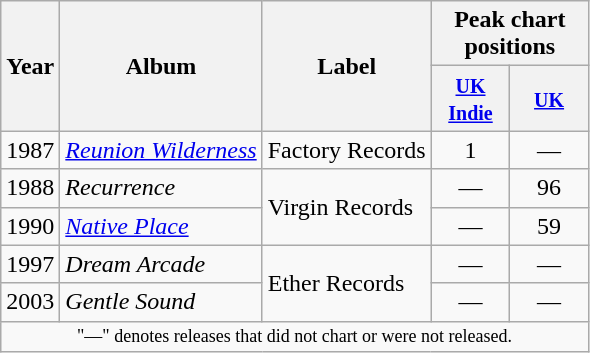<table class="wikitable">
<tr>
<th scope="col" rowspan="2">Year</th>
<th scope="col" rowspan="2">Album</th>
<th scope="col" rowspan="2">Label</th>
<th scope="col" colspan="2">Peak chart positions</th>
</tr>
<tr>
<th style="width:45px;"><small><a href='#'>UK Indie</a></small><br></th>
<th style="width:45px;"><small><a href='#'>UK</a></small><br></th>
</tr>
<tr>
<td>1987</td>
<td><em><a href='#'>Reunion Wilderness</a></em></td>
<td>Factory Records</td>
<td align=center>1</td>
<td align=center>—</td>
</tr>
<tr>
<td>1988</td>
<td><em>Recurrence</em></td>
<td rowspan="2">Virgin Records</td>
<td align=center>—</td>
<td align=center>96</td>
</tr>
<tr>
<td>1990</td>
<td><em><a href='#'>Native Place</a></em></td>
<td align=center>—</td>
<td align=center>59</td>
</tr>
<tr>
<td>1997</td>
<td><em>Dream Arcade</em></td>
<td rowspan="2">Ether Records</td>
<td align=center>—</td>
<td align=center>—</td>
</tr>
<tr>
<td>2003</td>
<td><em>Gentle Sound</em></td>
<td align=center>—</td>
<td align=center>—</td>
</tr>
<tr>
<td colspan="6" style="text-align:center; font-size:9pt;">"—" denotes releases that did not chart or were not released.</td>
</tr>
</table>
